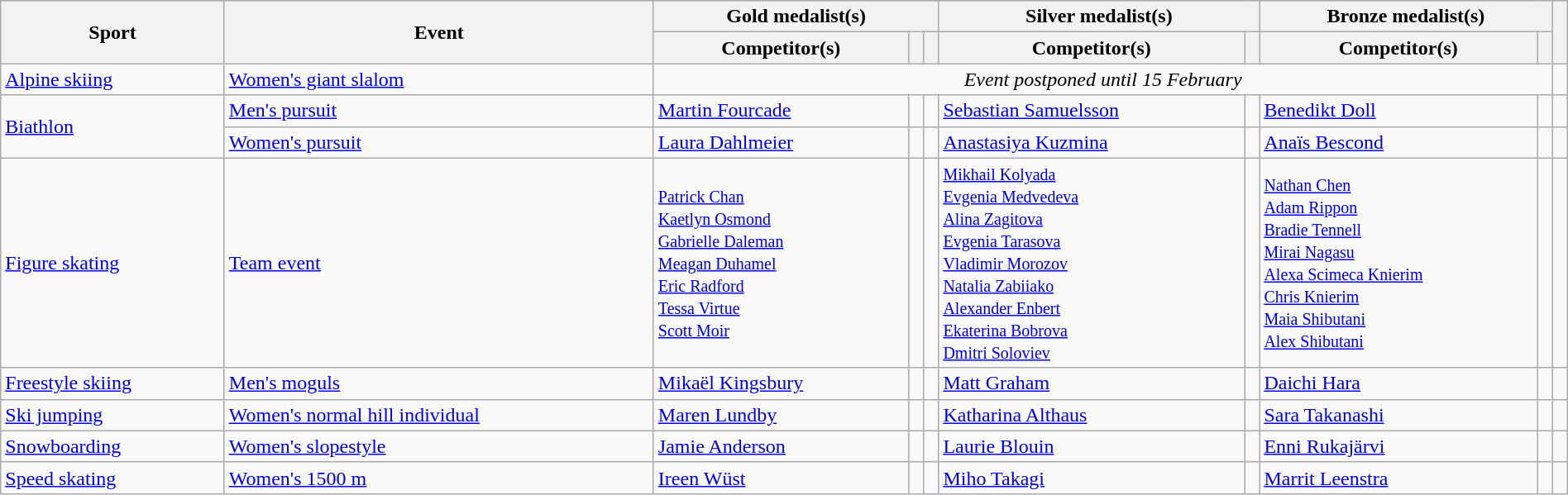<table class="wikitable" style="width:100%;">
<tr>
<th rowspan="2">Sport</th>
<th rowspan="2">Event</th>
<th colspan="3">Gold medalist(s)</th>
<th colspan="2">Silver medalist(s)</th>
<th colspan="2">Bronze medalist(s)</th>
<th rowspan="2"></th>
</tr>
<tr>
<th>Competitor(s)</th>
<th></th>
<th></th>
<th>Competitor(s)</th>
<th></th>
<th>Competitor(s)</th>
<th></th>
</tr>
<tr>
<td><a href='#'>Alpine skiing</a></td>
<td><a href='#'>Women's giant slalom</a></td>
<td align=center colspan=7><em>Event postponed until 15 February</em></td>
<td></td>
</tr>
<tr>
<td rowspan="2"><a href='#'>Biathlon</a></td>
<td><a href='#'>Men's pursuit</a></td>
<td><a href='#'>Martin Fourcade</a></td>
<td></td>
<td></td>
<td><a href='#'>Sebastian Samuelsson</a></td>
<td></td>
<td><a href='#'>Benedikt Doll</a></td>
<td></td>
<td></td>
</tr>
<tr>
<td><a href='#'>Women's pursuit</a></td>
<td><a href='#'>Laura Dahlmeier</a></td>
<td></td>
<td></td>
<td><a href='#'>Anastasiya Kuzmina</a></td>
<td></td>
<td><a href='#'>Anaïs Bescond</a></td>
<td></td>
<td></td>
</tr>
<tr>
<td><a href='#'>Figure skating</a></td>
<td><a href='#'>Team event</a></td>
<td><small><a href='#'>Patrick Chan</a> <br> <a href='#'>Kaetlyn Osmond</a> <br><a href='#'>Gabrielle Daleman</a> <br> <a href='#'>Meagan Duhamel</a> <br> <a href='#'>Eric Radford</a> <br> <a href='#'>Tessa Virtue</a> <br> <a href='#'>Scott Moir</a></small></td>
<td></td>
<td></td>
<td><small><a href='#'>Mikhail Kolyada</a> <br> <a href='#'>Evgenia Medvedeva</a> <br> <a href='#'>Alina Zagitova</a> <br> <a href='#'>Evgenia Tarasova</a> <br> <a href='#'>Vladimir Morozov</a> <br> <a href='#'>Natalia Zabiiako</a> <br> <a href='#'>Alexander Enbert</a> <br> <a href='#'>Ekaterina Bobrova</a> <br> <a href='#'>Dmitri Soloviev</a></small></td>
<td></td>
<td><small><a href='#'>Nathan Chen</a> <br> <a href='#'>Adam Rippon</a> <br> <a href='#'>Bradie Tennell</a> <br> <a href='#'>Mirai Nagasu</a> <br> <a href='#'>Alexa Scimeca Knierim</a> <br> <a href='#'>Chris Knierim</a> <br> <a href='#'>Maia Shibutani</a> <br> <a href='#'>Alex Shibutani</a></small></td>
<td></td>
<td></td>
</tr>
<tr>
<td><a href='#'>Freestyle skiing</a></td>
<td><a href='#'>Men's moguls</a></td>
<td><a href='#'>Mikaël Kingsbury</a></td>
<td></td>
<td></td>
<td><a href='#'>Matt Graham</a></td>
<td></td>
<td><a href='#'>Daichi Hara</a></td>
<td></td>
<td></td>
</tr>
<tr>
<td><a href='#'>Ski jumping</a></td>
<td><a href='#'>Women's normal hill individual</a></td>
<td><a href='#'>Maren Lundby</a></td>
<td></td>
<td></td>
<td><a href='#'>Katharina Althaus</a></td>
<td></td>
<td><a href='#'>Sara Takanashi</a></td>
<td></td>
<td></td>
</tr>
<tr>
<td><a href='#'>Snowboarding</a></td>
<td><a href='#'>Women's slopestyle</a></td>
<td><a href='#'>Jamie Anderson</a></td>
<td></td>
<td></td>
<td><a href='#'>Laurie Blouin</a></td>
<td></td>
<td><a href='#'>Enni Rukajärvi</a></td>
<td></td>
<td></td>
</tr>
<tr>
<td><a href='#'>Speed skating</a></td>
<td><a href='#'>Women's 1500 m</a></td>
<td><a href='#'>Ireen Wüst</a></td>
<td></td>
<td></td>
<td><a href='#'>Miho Takagi</a></td>
<td></td>
<td><a href='#'>Marrit Leenstra</a></td>
<td></td>
<td></td>
</tr>
</table>
